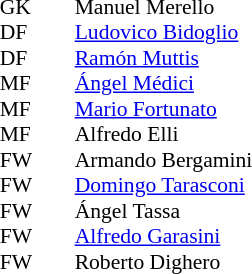<table style="font-size:90%; margin:0.2em auto;" cellspacing="0" cellpadding="0">
<tr>
<th width="25"></th>
<th width="25"></th>
</tr>
<tr>
<td>GK</td>
<td></td>
<td> Manuel Merello</td>
</tr>
<tr>
<td>DF</td>
<td></td>
<td> <a href='#'>Ludovico Bidoglio</a></td>
</tr>
<tr>
<td>DF</td>
<td></td>
<td> <a href='#'>Ramón Muttis</a></td>
</tr>
<tr>
<td>MF</td>
<td></td>
<td> <a href='#'>Ángel Médici</a></td>
</tr>
<tr>
<td>MF</td>
<td></td>
<td> <a href='#'>Mario Fortunato</a></td>
</tr>
<tr>
<td>MF</td>
<td></td>
<td> Alfredo Elli</td>
</tr>
<tr>
<td>FW</td>
<td></td>
<td> Armando Bergamini</td>
</tr>
<tr>
<td>FW</td>
<td></td>
<td> <a href='#'>Domingo Tarasconi</a></td>
</tr>
<tr>
<td>FW</td>
<td></td>
<td> Ángel Tassa</td>
</tr>
<tr>
<td>FW</td>
<td></td>
<td> <a href='#'>Alfredo Garasini</a></td>
</tr>
<tr>
<td>FW</td>
<td></td>
<td> Roberto Dighero</td>
</tr>
</table>
